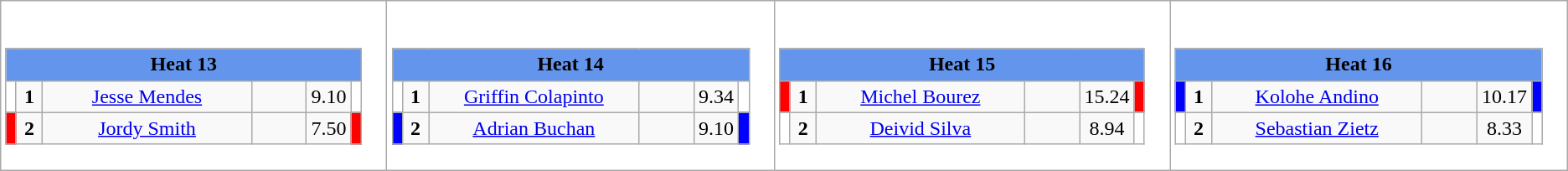<table class="wikitable" style="background:#fff;">
<tr>
<td><div><br><table class="wikitable">
<tr>
<td colspan="6"  style="text-align:center; background:#6495ed;"><strong>Heat 13</strong></td>
</tr>
<tr>
<td style="width:01px; background: #fff;"></td>
<td style="width:14px; text-align:center;"><strong>1</strong></td>
<td style="width:170px; text-align:center;"><a href='#'>Jesse Mendes</a></td>
<td style="width:40px; text-align:center;"></td>
<td style="width:20px; text-align:center;">9.10</td>
<td style="width:01px; background: #fff;"></td>
</tr>
<tr>
<td style="width:01px; background: #f00;"></td>
<td style="width:14px; text-align:center;"><strong>2</strong></td>
<td style="width:170px; text-align:center;"><a href='#'>Jordy Smith</a></td>
<td style="width:40px; text-align:center;"></td>
<td style="width:20px; text-align:center;">7.50</td>
<td style="width:01px; background: #f00;"></td>
</tr>
</table>
</div></td>
<td><div><br><table class="wikitable">
<tr>
<td colspan="6"  style="text-align:center; background:#6495ed;"><strong>Heat 14</strong></td>
</tr>
<tr>
<td style="width:01px; background: #fff;"></td>
<td style="width:14px; text-align:center;"><strong>1</strong></td>
<td style="width:170px; text-align:center;"><a href='#'>Griffin Colapinto</a></td>
<td style="width:40px; text-align:center;"></td>
<td style="width:20px; text-align:center;">9.34</td>
<td style="width:01px; background: #fff;"></td>
</tr>
<tr>
<td style="width:01px; background: #00f;"></td>
<td style="width:14px; text-align:center;"><strong>2</strong></td>
<td style="width:170px; text-align:center;"><a href='#'>Adrian Buchan</a></td>
<td style="width:40px; text-align:center;"></td>
<td style="width:20px; text-align:center;">9.10</td>
<td style="width:01px; background: #00f;"></td>
</tr>
</table>
</div></td>
<td><div><br><table class="wikitable">
<tr>
<td colspan="6"  style="text-align:center; background:#6495ed;"><strong>Heat 15</strong></td>
</tr>
<tr>
<td style="width:01px; background: #f00;"></td>
<td style="width:14px; text-align:center;"><strong>1</strong></td>
<td style="width:170px; text-align:center;"><a href='#'>Michel Bourez</a></td>
<td style="width:40px; text-align:center;"></td>
<td style="width:20px; text-align:center;">15.24</td>
<td style="width:01px; background: #f00;"></td>
</tr>
<tr>
<td style="width:01px; background: #fff;"></td>
<td style="width:14px; text-align:center;"><strong>2</strong></td>
<td style="width:170px; text-align:center;"><a href='#'>Deivid Silva</a></td>
<td style="width:40px; text-align:center;"></td>
<td style="width:20px; text-align:center;">8.94</td>
<td style="width:01px; background: #fff;"></td>
</tr>
</table>
</div></td>
<td><div><br><table class="wikitable">
<tr>
<td colspan="6"  style="text-align:center; background:#6495ed;"><strong>Heat 16</strong></td>
</tr>
<tr>
<td style="width:01px; background: #00f;"></td>
<td style="width:14px; text-align:center;"><strong>1</strong></td>
<td style="width:170px; text-align:center;"><a href='#'>Kolohe Andino</a></td>
<td style="width:40px; text-align:center;"></td>
<td style="width:20px; text-align:center;">10.17</td>
<td style="width:01px; background: #00f;"></td>
</tr>
<tr>
<td style="width:01px; background: #fff;"></td>
<td style="width:14px; text-align:center;"><strong>2</strong></td>
<td style="width:170px; text-align:center;"><a href='#'>Sebastian Zietz</a></td>
<td style="width:40px; text-align:center;"></td>
<td style="width:20px; text-align:center;">8.33</td>
<td style="width:01px; background: #fff;"></td>
</tr>
</table>
</div></td>
</tr>
</table>
